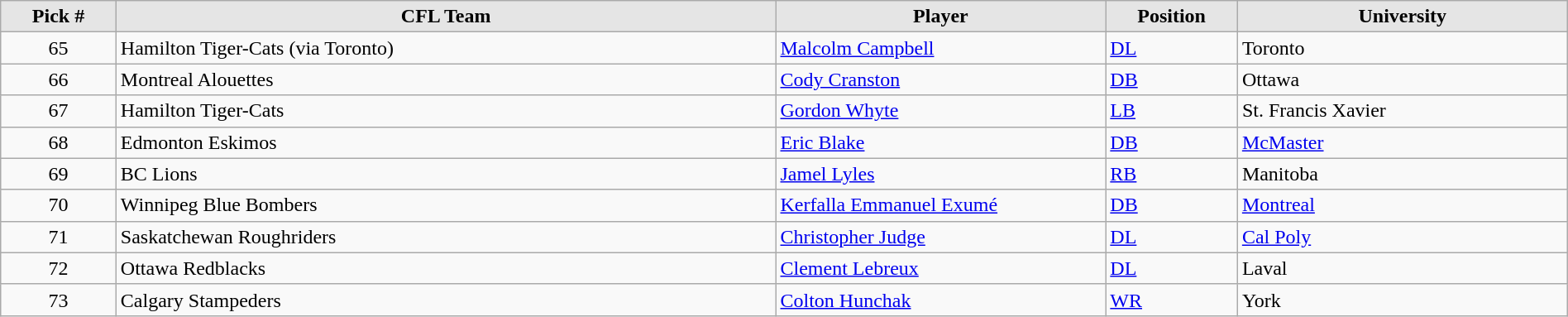<table class="wikitable" style="width: 100%">
<tr>
<th style="background:#E5E5E5;" width=7%>Pick #</th>
<th width=40% style="background:#E5E5E5;">CFL Team</th>
<th width=20% style="background:#E5E5E5;">Player</th>
<th width=8% style="background:#E5E5E5;">Position</th>
<th width=20% style="background:#E5E5E5;">University</th>
</tr>
<tr>
<td align=center>65</td>
<td>Hamilton Tiger-Cats (via Toronto)</td>
<td><a href='#'>Malcolm Campbell</a></td>
<td><a href='#'>DL</a></td>
<td>Toronto</td>
</tr>
<tr>
<td align=center>66</td>
<td>Montreal Alouettes</td>
<td><a href='#'>Cody Cranston</a></td>
<td><a href='#'>DB</a></td>
<td>Ottawa</td>
</tr>
<tr>
<td align=center>67</td>
<td>Hamilton Tiger-Cats</td>
<td><a href='#'>Gordon Whyte</a></td>
<td><a href='#'>LB</a></td>
<td>St. Francis Xavier</td>
</tr>
<tr>
<td align=center>68</td>
<td>Edmonton Eskimos</td>
<td><a href='#'>Eric Blake</a></td>
<td><a href='#'>DB</a></td>
<td><a href='#'>McMaster</a></td>
</tr>
<tr>
<td align=center>69</td>
<td>BC Lions</td>
<td><a href='#'>Jamel Lyles</a></td>
<td><a href='#'>RB</a></td>
<td>Manitoba</td>
</tr>
<tr>
<td align=center>70</td>
<td>Winnipeg Blue Bombers</td>
<td><a href='#'>Kerfalla Emmanuel Exumé</a></td>
<td><a href='#'>DB</a></td>
<td><a href='#'>Montreal</a></td>
</tr>
<tr>
<td align=center>71</td>
<td>Saskatchewan Roughriders</td>
<td><a href='#'>Christopher Judge</a></td>
<td><a href='#'>DL</a></td>
<td><a href='#'>Cal Poly</a></td>
</tr>
<tr>
<td align=center>72</td>
<td>Ottawa Redblacks</td>
<td><a href='#'>Clement Lebreux</a></td>
<td><a href='#'>DL</a></td>
<td>Laval</td>
</tr>
<tr>
<td align=center>73</td>
<td>Calgary Stampeders</td>
<td><a href='#'>Colton Hunchak</a></td>
<td><a href='#'>WR</a></td>
<td>York</td>
</tr>
</table>
